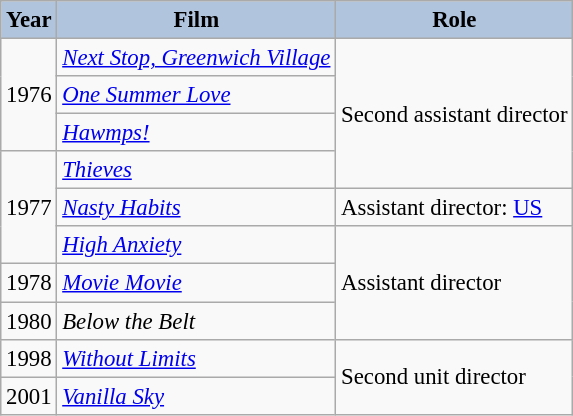<table class="wikitable" style="font-size:95%;">
<tr>
<th style="background:#B0C4DE;">Year</th>
<th style="background:#B0C4DE;">Film</th>
<th style="background:#B0C4DE;">Role</th>
</tr>
<tr>
<td rowspan=3>1976</td>
<td><em><a href='#'>Next Stop, Greenwich Village</a></em></td>
<td rowspan=4>Second assistant director</td>
</tr>
<tr>
<td><em><a href='#'>One Summer Love</a></em></td>
</tr>
<tr>
<td><em><a href='#'>Hawmps!</a></em></td>
</tr>
<tr>
<td rowspan=3>1977</td>
<td><em><a href='#'>Thieves</a></em></td>
</tr>
<tr>
<td><em><a href='#'>Nasty Habits</a></em></td>
<td>Assistant director: <a href='#'>US</a></td>
</tr>
<tr>
<td><em><a href='#'>High Anxiety</a></em></td>
<td rowspan=3>Assistant director</td>
</tr>
<tr>
<td>1978</td>
<td><em><a href='#'>Movie Movie</a></em></td>
</tr>
<tr>
<td>1980</td>
<td><em>Below the Belt</em></td>
</tr>
<tr>
<td>1998</td>
<td><em><a href='#'>Without Limits</a></em></td>
<td rowspan=2>Second unit director</td>
</tr>
<tr>
<td>2001</td>
<td><em><a href='#'>Vanilla Sky</a></em></td>
</tr>
</table>
